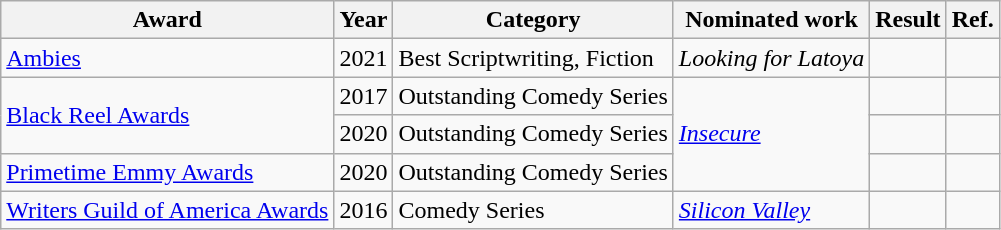<table class="wikitable sortable">
<tr>
<th>Award</th>
<th>Year</th>
<th>Category</th>
<th>Nominated work</th>
<th>Result</th>
<th>Ref.</th>
</tr>
<tr>
<td><a href='#'>Ambies</a></td>
<td>2021</td>
<td>Best Scriptwriting, Fiction</td>
<td><em>Looking for Latoya</em></td>
<td></td>
<td></td>
</tr>
<tr>
<td rowspan="2"><a href='#'>Black Reel Awards</a></td>
<td>2017</td>
<td>Outstanding Comedy Series</td>
<td rowspan="3"><em><a href='#'>Insecure</a></em></td>
<td></td>
<td></td>
</tr>
<tr>
<td>2020</td>
<td>Outstanding Comedy Series</td>
<td></td>
<td></td>
</tr>
<tr>
<td><a href='#'>Primetime Emmy Awards</a></td>
<td>2020</td>
<td>Outstanding Comedy Series</td>
<td></td>
<td></td>
</tr>
<tr>
<td><a href='#'>Writers Guild of America Awards</a></td>
<td>2016</td>
<td>Comedy Series</td>
<td><em><a href='#'>Silicon Valley</a></em></td>
<td></td>
<td></td>
</tr>
</table>
